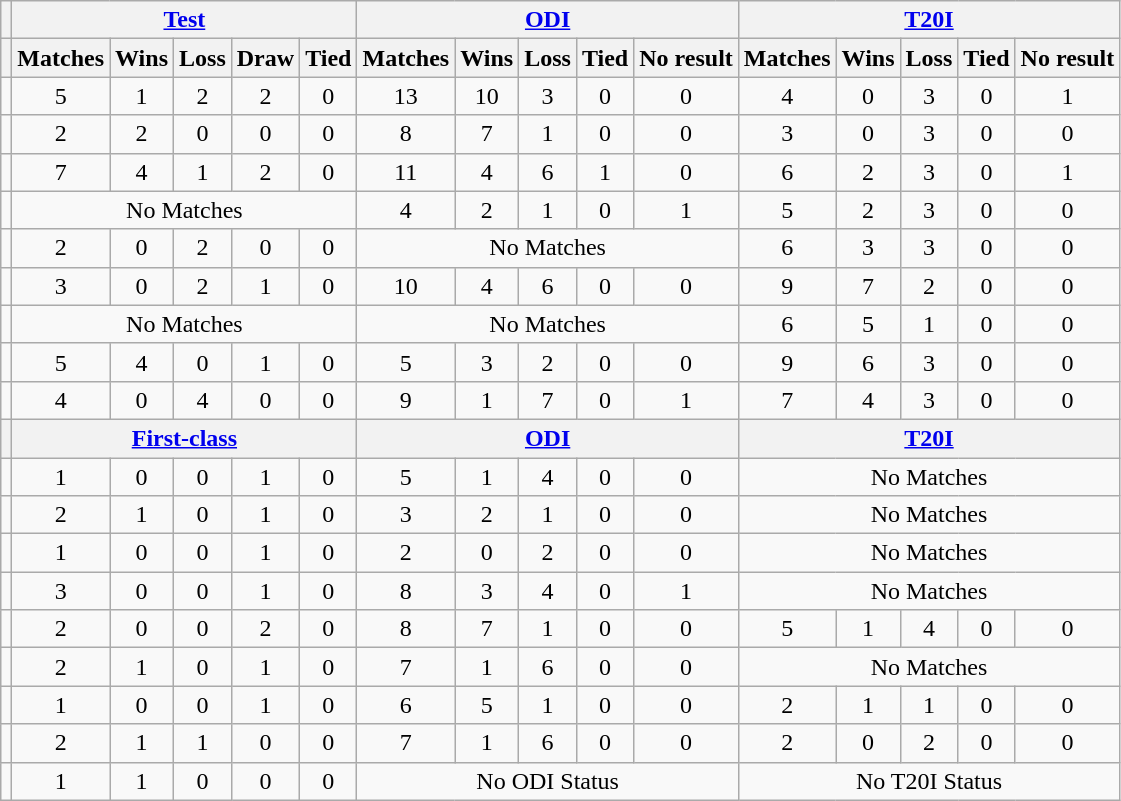<table class="wikitable" style="text-align:center">
<tr>
<th></th>
<th colspan=5!><a href='#'>Test</a></th>
<th colspan=5!><a href='#'>ODI</a></th>
<th colspan=5!><a href='#'>T20I</a></th>
</tr>
<tr>
<th></th>
<th>Matches</th>
<th>Wins</th>
<th>Loss</th>
<th>Draw</th>
<th>Tied</th>
<th>Matches</th>
<th>Wins</th>
<th>Loss</th>
<th>Tied</th>
<th>No result</th>
<th>Matches</th>
<th>Wins</th>
<th>Loss</th>
<th>Tied</th>
<th>No result</th>
</tr>
<tr>
<td align="left"></td>
<td>5</td>
<td>1</td>
<td>2</td>
<td>2</td>
<td>0</td>
<td>13</td>
<td>10</td>
<td>3</td>
<td>0</td>
<td>0</td>
<td>4</td>
<td>0</td>
<td>3</td>
<td>0</td>
<td>1</td>
</tr>
<tr>
<td align="left"></td>
<td>2</td>
<td>2</td>
<td>0</td>
<td>0</td>
<td>0</td>
<td>8</td>
<td>7</td>
<td>1</td>
<td>0</td>
<td>0</td>
<td>3</td>
<td>0</td>
<td>3</td>
<td>0</td>
<td>0</td>
</tr>
<tr>
<td align="left"></td>
<td>7</td>
<td>4</td>
<td>1</td>
<td>2</td>
<td>0</td>
<td>11</td>
<td>4</td>
<td>6</td>
<td>1</td>
<td>0</td>
<td>6</td>
<td>2</td>
<td>3</td>
<td>0</td>
<td>1</td>
</tr>
<tr>
<td align="left"></td>
<td colspan=5>No Matches</td>
<td>4</td>
<td>2</td>
<td>1</td>
<td>0</td>
<td>1</td>
<td>5</td>
<td>2</td>
<td>3</td>
<td>0</td>
<td>0</td>
</tr>
<tr>
<td align="left"></td>
<td>2</td>
<td>0</td>
<td>2</td>
<td>0</td>
<td>0</td>
<td colspan=5>No Matches</td>
<td>6</td>
<td>3</td>
<td>3</td>
<td>0</td>
<td>0</td>
</tr>
<tr>
<td align="left"></td>
<td>3</td>
<td>0</td>
<td>2</td>
<td>1</td>
<td>0</td>
<td>10</td>
<td>4</td>
<td>6</td>
<td>0</td>
<td>0</td>
<td>9</td>
<td>7</td>
<td>2</td>
<td>0</td>
<td>0</td>
</tr>
<tr>
<td align="left"></td>
<td colspan=5>No Matches</td>
<td colspan=5>No Matches</td>
<td>6</td>
<td>5</td>
<td>1</td>
<td>0</td>
<td>0</td>
</tr>
<tr>
<td align="left"></td>
<td>5</td>
<td>4</td>
<td>0</td>
<td>1</td>
<td>0</td>
<td>5</td>
<td>3</td>
<td>2</td>
<td>0</td>
<td>0</td>
<td>9</td>
<td>6</td>
<td>3</td>
<td>0</td>
<td>0</td>
</tr>
<tr>
<td align="left"></td>
<td>4</td>
<td>0</td>
<td>4</td>
<td>0</td>
<td>0</td>
<td>9</td>
<td>1</td>
<td>7</td>
<td>0</td>
<td>1</td>
<td>7</td>
<td>4</td>
<td>3</td>
<td>0</td>
<td>0</td>
</tr>
<tr>
<th></th>
<th colspan=5!><a href='#'>First-class</a></th>
<th colspan=5!><a href='#'>ODI</a></th>
<th colspan=5!><a href='#'>T20I</a></th>
</tr>
<tr>
<td align="left"></td>
<td>1</td>
<td>0</td>
<td>0</td>
<td>1</td>
<td>0</td>
<td>5</td>
<td>1</td>
<td>4</td>
<td>0</td>
<td>0</td>
<td colspan=5>No Matches</td>
</tr>
<tr>
<td align="left"></td>
<td>2</td>
<td>1</td>
<td>0</td>
<td>1</td>
<td>0</td>
<td>3</td>
<td>2</td>
<td>1</td>
<td>0</td>
<td>0</td>
<td colspan=5>No Matches</td>
</tr>
<tr>
<td align="left"></td>
<td>1</td>
<td>0</td>
<td>0</td>
<td>1</td>
<td>0</td>
<td>2</td>
<td>0</td>
<td>2</td>
<td>0</td>
<td>0</td>
<td colspan=5>No Matches</td>
</tr>
<tr>
<td align="left"></td>
<td>3</td>
<td>0</td>
<td>0</td>
<td>1</td>
<td>0</td>
<td>8</td>
<td>3</td>
<td>4</td>
<td>0</td>
<td>1</td>
<td colspan=5>No Matches</td>
</tr>
<tr>
<td align="left"></td>
<td>2</td>
<td>0</td>
<td>0</td>
<td>2</td>
<td>0</td>
<td>8</td>
<td>7</td>
<td>1</td>
<td>0</td>
<td>0</td>
<td>5</td>
<td>1</td>
<td>4</td>
<td>0</td>
<td>0</td>
</tr>
<tr>
<td align="left"></td>
<td>2</td>
<td>1</td>
<td>0</td>
<td>1</td>
<td>0</td>
<td>7</td>
<td>1</td>
<td>6</td>
<td>0</td>
<td>0</td>
<td colspan=5>No Matches</td>
</tr>
<tr>
<td align="left"></td>
<td>1</td>
<td>0</td>
<td>0</td>
<td>1</td>
<td>0</td>
<td>6</td>
<td>5</td>
<td>1</td>
<td>0</td>
<td>0</td>
<td>2</td>
<td>1</td>
<td>1</td>
<td>0</td>
<td>0</td>
</tr>
<tr>
<td align="left"></td>
<td>2</td>
<td>1</td>
<td>1</td>
<td>0</td>
<td>0</td>
<td>7</td>
<td>1</td>
<td>6</td>
<td>0</td>
<td>0</td>
<td>2</td>
<td>0</td>
<td>2</td>
<td>0</td>
<td>0</td>
</tr>
<tr>
<td align="left"></td>
<td>1</td>
<td>1</td>
<td>0</td>
<td>0</td>
<td>0</td>
<td colspan=5>No ODI Status</td>
<td colspan=5>No T20I Status</td>
</tr>
</table>
